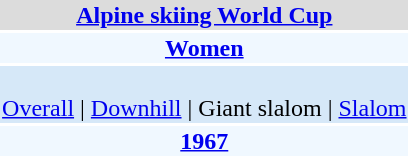<table align="right" class="toccolours" style="margin: 0 0 1em 1em;">
<tr>
<td colspan="2" align=center bgcolor=Gainsboro><strong><a href='#'>Alpine skiing World Cup</a></strong></td>
</tr>
<tr>
<td colspan="2" align=center bgcolor=AliceBlue><strong><a href='#'>Women</a></strong></td>
</tr>
<tr>
<td colspan="2" align=center bgcolor=D6E8F8><br><a href='#'>Overall</a> |
<a href='#'>Downhill</a> |
Giant slalom |
<a href='#'>Slalom</a></td>
</tr>
<tr>
<td colspan="2" align=center bgcolor=AliceBlue><strong><a href='#'>1967</a></strong></td>
</tr>
</table>
